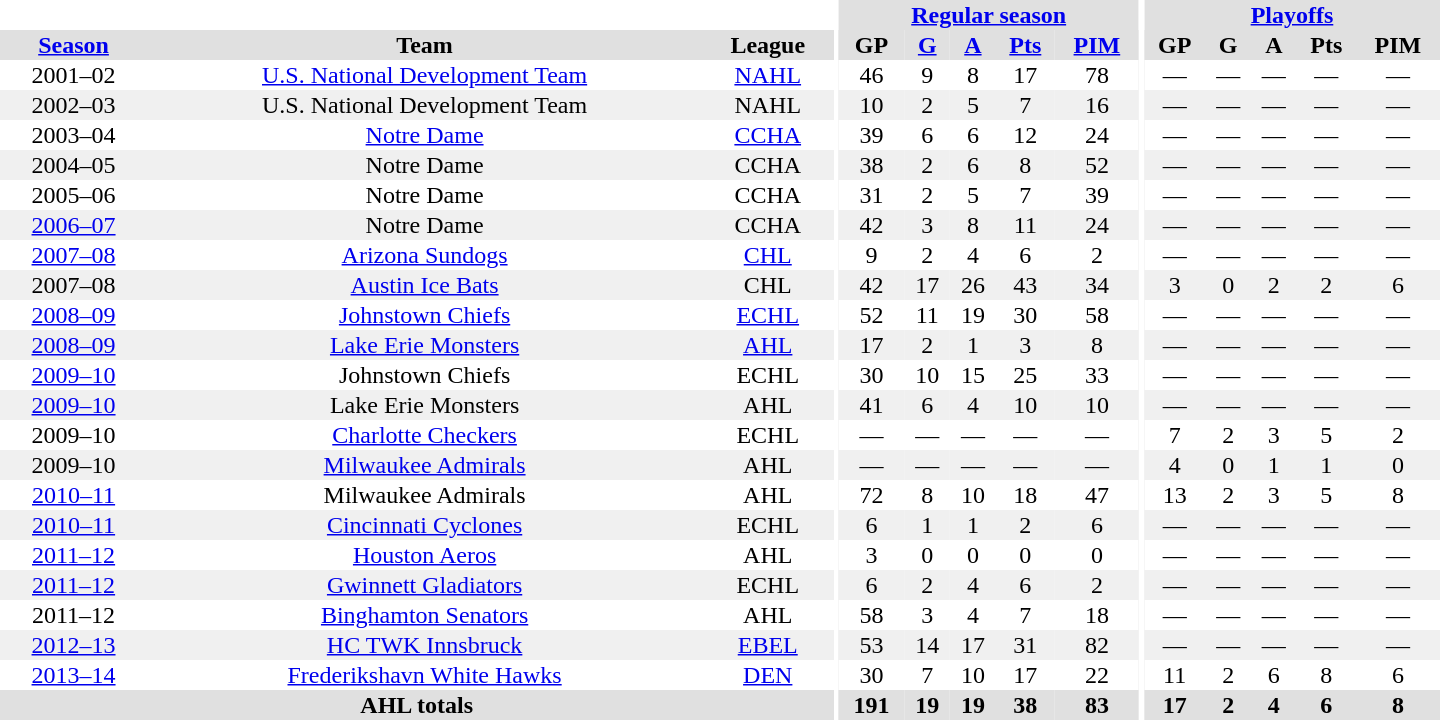<table border="0" cellpadding="1" cellspacing="0" style="text-align:center; width:60em">
<tr bgcolor="#e0e0e0">
<th colspan="3" bgcolor="#ffffff"></th>
<th rowspan="99" bgcolor="#ffffff"></th>
<th colspan="5"><a href='#'>Regular season</a></th>
<th rowspan="99" bgcolor="#ffffff"></th>
<th colspan="5"><a href='#'>Playoffs</a></th>
</tr>
<tr bgcolor="#e0e0e0">
<th><a href='#'>Season</a></th>
<th>Team</th>
<th>League</th>
<th>GP</th>
<th><a href='#'>G</a></th>
<th><a href='#'>A</a></th>
<th><a href='#'>Pts</a></th>
<th><a href='#'>PIM</a></th>
<th>GP</th>
<th>G</th>
<th>A</th>
<th>Pts</th>
<th>PIM</th>
</tr>
<tr ALIGN="center">
<td>2001–02</td>
<td><a href='#'>U.S. National Development Team</a></td>
<td><a href='#'>NAHL</a></td>
<td>46</td>
<td>9</td>
<td>8</td>
<td>17</td>
<td>78</td>
<td>—</td>
<td>—</td>
<td>—</td>
<td>—</td>
<td>—</td>
</tr>
<tr ALIGN="center" bgcolor="#f0f0f0">
<td>2002–03</td>
<td>U.S. National Development Team</td>
<td>NAHL</td>
<td>10</td>
<td>2</td>
<td>5</td>
<td>7</td>
<td>16</td>
<td>—</td>
<td>—</td>
<td>—</td>
<td>—</td>
<td>—</td>
</tr>
<tr ALIGN="center">
<td>2003–04</td>
<td><a href='#'>Notre Dame</a></td>
<td><a href='#'>CCHA</a></td>
<td>39</td>
<td>6</td>
<td>6</td>
<td>12</td>
<td>24</td>
<td>—</td>
<td>—</td>
<td>—</td>
<td>—</td>
<td>—</td>
</tr>
<tr ALIGN="center" bgcolor="#f0f0f0">
<td>2004–05</td>
<td>Notre Dame</td>
<td>CCHA</td>
<td>38</td>
<td>2</td>
<td>6</td>
<td>8</td>
<td>52</td>
<td>—</td>
<td>—</td>
<td>—</td>
<td>—</td>
<td>—</td>
</tr>
<tr ALIGN="center">
<td>2005–06</td>
<td>Notre Dame</td>
<td>CCHA</td>
<td>31</td>
<td>2</td>
<td>5</td>
<td>7</td>
<td>39</td>
<td>—</td>
<td>—</td>
<td>—</td>
<td>—</td>
<td>—</td>
</tr>
<tr ALIGN="center" bgcolor="#f0f0f0">
<td><a href='#'>2006–07</a></td>
<td>Notre Dame</td>
<td>CCHA</td>
<td>42</td>
<td>3</td>
<td>8</td>
<td>11</td>
<td>24</td>
<td>—</td>
<td>—</td>
<td>—</td>
<td>—</td>
<td>—</td>
</tr>
<tr ALIGN="center">
<td><a href='#'>2007–08</a></td>
<td><a href='#'>Arizona Sundogs</a></td>
<td><a href='#'>CHL</a></td>
<td>9</td>
<td>2</td>
<td>4</td>
<td>6</td>
<td>2</td>
<td>—</td>
<td>—</td>
<td>—</td>
<td>—</td>
<td>—</td>
</tr>
<tr ALIGN="center" bgcolor="#f0f0f0">
<td>2007–08</td>
<td><a href='#'>Austin Ice Bats</a></td>
<td>CHL</td>
<td>42</td>
<td>17</td>
<td>26</td>
<td>43</td>
<td>34</td>
<td>3</td>
<td>0</td>
<td>2</td>
<td>2</td>
<td>6</td>
</tr>
<tr ALIGN="center">
<td><a href='#'>2008–09</a></td>
<td><a href='#'>Johnstown Chiefs</a></td>
<td><a href='#'>ECHL</a></td>
<td>52</td>
<td>11</td>
<td>19</td>
<td>30</td>
<td>58</td>
<td>—</td>
<td>—</td>
<td>—</td>
<td>—</td>
<td>—</td>
</tr>
<tr ALIGN="center" bgcolor="#f0f0f0">
<td><a href='#'>2008–09</a></td>
<td><a href='#'>Lake Erie Monsters</a></td>
<td><a href='#'>AHL</a></td>
<td>17</td>
<td>2</td>
<td>1</td>
<td>3</td>
<td>8</td>
<td>—</td>
<td>—</td>
<td>—</td>
<td>—</td>
<td>—</td>
</tr>
<tr ALIGN="center">
<td><a href='#'>2009–10</a></td>
<td>Johnstown Chiefs</td>
<td>ECHL</td>
<td>30</td>
<td>10</td>
<td>15</td>
<td>25</td>
<td>33</td>
<td>—</td>
<td>—</td>
<td>—</td>
<td>—</td>
<td>—</td>
</tr>
<tr ALIGN="center" bgcolor="#f0f0f0">
<td><a href='#'>2009–10</a></td>
<td>Lake Erie Monsters</td>
<td>AHL</td>
<td>41</td>
<td>6</td>
<td>4</td>
<td>10</td>
<td>10</td>
<td>—</td>
<td>—</td>
<td>—</td>
<td>—</td>
<td>—</td>
</tr>
<tr ALIGN="center">
<td>2009–10</td>
<td><a href='#'>Charlotte Checkers</a></td>
<td>ECHL</td>
<td>—</td>
<td>—</td>
<td>—</td>
<td>—</td>
<td>—</td>
<td>7</td>
<td>2</td>
<td>3</td>
<td>5</td>
<td>2</td>
</tr>
<tr ALIGN="center" bgcolor="#f0f0f0">
<td>2009–10</td>
<td><a href='#'>Milwaukee Admirals</a></td>
<td>AHL</td>
<td>—</td>
<td>—</td>
<td>—</td>
<td>—</td>
<td>—</td>
<td>4</td>
<td>0</td>
<td>1</td>
<td>1</td>
<td>0</td>
</tr>
<tr ALIGN="center">
<td><a href='#'>2010–11</a></td>
<td>Milwaukee Admirals</td>
<td>AHL</td>
<td>72</td>
<td>8</td>
<td>10</td>
<td>18</td>
<td>47</td>
<td>13</td>
<td>2</td>
<td>3</td>
<td>5</td>
<td>8</td>
</tr>
<tr ALIGN="center" bgcolor="#f0f0f0">
<td><a href='#'>2010–11</a></td>
<td><a href='#'>Cincinnati Cyclones</a></td>
<td>ECHL</td>
<td>6</td>
<td>1</td>
<td>1</td>
<td>2</td>
<td>6</td>
<td>—</td>
<td>—</td>
<td>—</td>
<td>—</td>
<td>—</td>
</tr>
<tr ALIGN="center">
<td><a href='#'>2011–12</a></td>
<td><a href='#'>Houston Aeros</a></td>
<td>AHL</td>
<td>3</td>
<td>0</td>
<td>0</td>
<td>0</td>
<td>0</td>
<td>—</td>
<td>—</td>
<td>—</td>
<td>—</td>
<td>—</td>
</tr>
<tr ALIGN="center" bgcolor="#f0f0f0">
<td><a href='#'>2011–12</a></td>
<td><a href='#'>Gwinnett Gladiators</a></td>
<td>ECHL</td>
<td>6</td>
<td>2</td>
<td>4</td>
<td>6</td>
<td>2</td>
<td>—</td>
<td>—</td>
<td>—</td>
<td>—</td>
<td>—</td>
</tr>
<tr ALIGN="center">
<td>2011–12</td>
<td><a href='#'>Binghamton Senators</a></td>
<td>AHL</td>
<td>58</td>
<td>3</td>
<td>4</td>
<td>7</td>
<td>18</td>
<td>—</td>
<td>—</td>
<td>—</td>
<td>—</td>
<td>—</td>
</tr>
<tr ALIGN="center" bgcolor="#f0f0f0">
<td><a href='#'>2012–13</a></td>
<td><a href='#'>HC TWK Innsbruck</a></td>
<td><a href='#'>EBEL</a></td>
<td>53</td>
<td>14</td>
<td>17</td>
<td>31</td>
<td>82</td>
<td>—</td>
<td>—</td>
<td>—</td>
<td>—</td>
<td>—</td>
</tr>
<tr ALIGN="center">
<td><a href='#'>2013–14</a></td>
<td><a href='#'>Frederikshavn White Hawks</a></td>
<td><a href='#'>DEN</a></td>
<td>30</td>
<td>7</td>
<td>10</td>
<td>17</td>
<td>22</td>
<td>11</td>
<td>2</td>
<td>6</td>
<td>8</td>
<td>6</td>
</tr>
<tr bgcolor="#e0e0e0">
<th colspan="3">AHL totals</th>
<th>191</th>
<th>19</th>
<th>19</th>
<th>38</th>
<th>83</th>
<th>17</th>
<th>2</th>
<th>4</th>
<th>6</th>
<th>8</th>
</tr>
</table>
